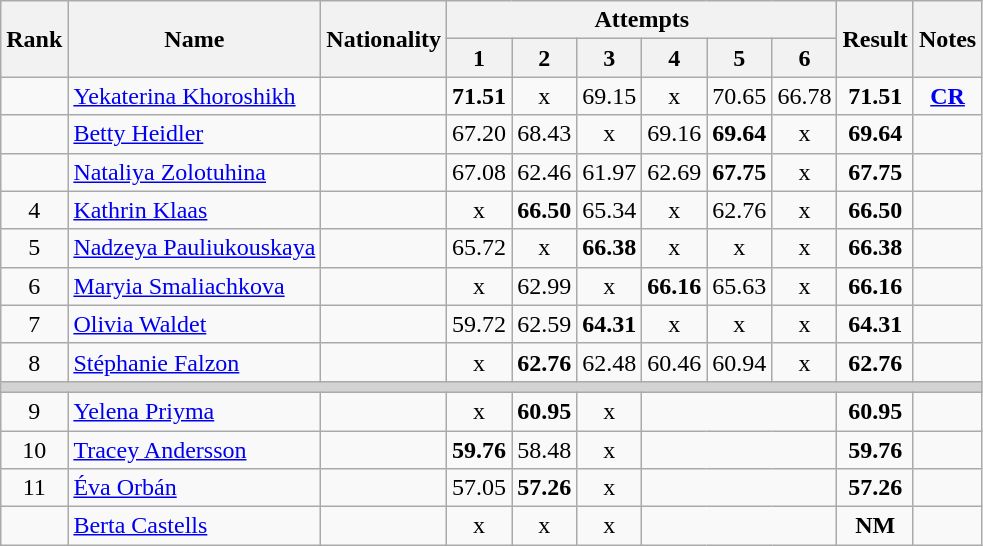<table class="wikitable sortable" style="text-align:center">
<tr>
<th rowspan=2>Rank</th>
<th rowspan=2>Name</th>
<th rowspan=2>Nationality</th>
<th colspan=6>Attempts</th>
<th rowspan=2>Result</th>
<th rowspan=2>Notes</th>
</tr>
<tr>
<th>1</th>
<th>2</th>
<th>3</th>
<th>4</th>
<th>5</th>
<th>6</th>
</tr>
<tr>
<td></td>
<td align=left><a href='#'>Yekaterina Khoroshikh</a></td>
<td align=left></td>
<td><strong>71.51</strong></td>
<td>x</td>
<td>69.15</td>
<td>x</td>
<td>70.65</td>
<td>66.78</td>
<td><strong>71.51</strong></td>
<td><strong><a href='#'>CR</a></strong></td>
</tr>
<tr>
<td></td>
<td align=left><a href='#'>Betty Heidler</a></td>
<td align=left></td>
<td>67.20</td>
<td>68.43</td>
<td>x</td>
<td>69.16</td>
<td><strong>69.64</strong></td>
<td>x</td>
<td><strong>69.64</strong></td>
<td></td>
</tr>
<tr>
<td></td>
<td align=left><a href='#'>Nataliya Zolotuhina</a></td>
<td align=left></td>
<td>67.08</td>
<td>62.46</td>
<td>61.97</td>
<td>62.69</td>
<td><strong>67.75</strong></td>
<td>x</td>
<td><strong>67.75</strong></td>
<td></td>
</tr>
<tr>
<td>4</td>
<td align=left><a href='#'>Kathrin Klaas</a></td>
<td align=left></td>
<td>x</td>
<td><strong>66.50</strong></td>
<td>65.34</td>
<td>x</td>
<td>62.76</td>
<td>x</td>
<td><strong>66.50</strong></td>
<td></td>
</tr>
<tr>
<td>5</td>
<td align=left><a href='#'>Nadzeya Pauliukouskaya</a></td>
<td align=left></td>
<td>65.72</td>
<td>x</td>
<td><strong>66.38</strong></td>
<td>x</td>
<td>x</td>
<td>x</td>
<td><strong>66.38</strong></td>
<td></td>
</tr>
<tr>
<td>6</td>
<td align=left><a href='#'>Maryia Smaliachkova</a></td>
<td align=left></td>
<td>x</td>
<td>62.99</td>
<td>x</td>
<td><strong>66.16</strong></td>
<td>65.63</td>
<td>x</td>
<td><strong>66.16</strong></td>
<td></td>
</tr>
<tr>
<td>7</td>
<td align=left><a href='#'>Olivia Waldet</a></td>
<td align=left></td>
<td>59.72</td>
<td>62.59</td>
<td><strong>64.31</strong></td>
<td>x</td>
<td>x</td>
<td>x</td>
<td><strong>64.31</strong></td>
<td></td>
</tr>
<tr>
<td>8</td>
<td align=left><a href='#'>Stéphanie Falzon</a></td>
<td align=left></td>
<td>x</td>
<td><strong>62.76</strong></td>
<td>62.48</td>
<td>60.46</td>
<td>60.94</td>
<td>x</td>
<td><strong>62.76</strong></td>
<td></td>
</tr>
<tr>
<td colspan=11 bgcolor=lightgray></td>
</tr>
<tr>
<td>9</td>
<td align=left><a href='#'>Yelena Priyma</a></td>
<td align=left></td>
<td>x</td>
<td><strong>60.95</strong></td>
<td>x</td>
<td colspan=3></td>
<td><strong>60.95</strong></td>
<td></td>
</tr>
<tr>
<td>10</td>
<td align=left><a href='#'>Tracey Andersson</a></td>
<td align=left></td>
<td><strong>59.76</strong></td>
<td>58.48</td>
<td>x</td>
<td colspan=3></td>
<td><strong>59.76</strong></td>
<td></td>
</tr>
<tr>
<td>11</td>
<td align=left><a href='#'>Éva Orbán</a></td>
<td align=left></td>
<td>57.05</td>
<td><strong>57.26</strong></td>
<td>x</td>
<td colspan=3></td>
<td><strong>57.26</strong></td>
<td></td>
</tr>
<tr>
<td></td>
<td align=left><a href='#'>Berta Castells</a></td>
<td align=left></td>
<td>x</td>
<td>x</td>
<td>x</td>
<td colspan=3></td>
<td><strong>NM</strong></td>
<td></td>
</tr>
</table>
